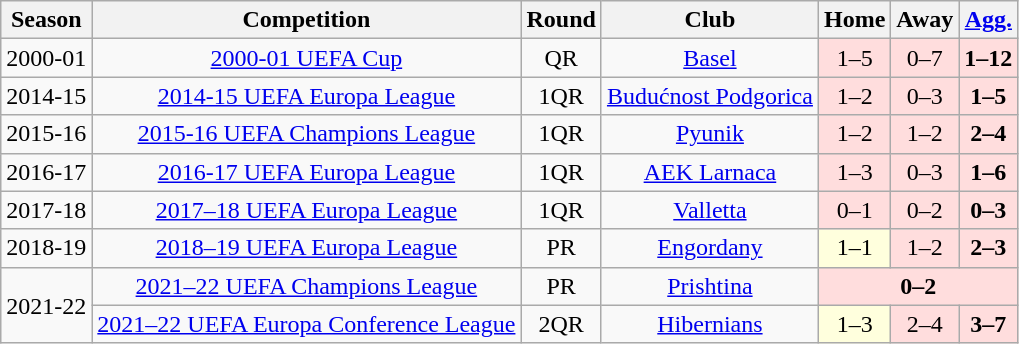<table class="wikitable" style="text-align:center">
<tr>
<th>Season</th>
<th>Competition</th>
<th>Round</th>
<th>Club</th>
<th>Home</th>
<th>Away</th>
<th><a href='#'>Agg.</a></th>
</tr>
<tr>
<td>2000-01</td>
<td><a href='#'>2000-01 UEFA Cup</a></td>
<td>QR</td>
<td> <a href='#'>Basel</a></td>
<td bgcolor="#fdd">1–5</td>
<td bgcolor="#fdd">0–7</td>
<td bgcolor="#fdd"><strong>1–12</strong></td>
</tr>
<tr>
<td>2014-15</td>
<td><a href='#'>2014-15 UEFA Europa League</a></td>
<td>1QR</td>
<td> <a href='#'>Budućnost Podgorica</a></td>
<td bgcolor="#fdd">1–2</td>
<td bgcolor="#fdd">0–3</td>
<td bgcolor="#fdd"><strong>1–5</strong></td>
</tr>
<tr>
<td>2015-16</td>
<td><a href='#'>2015-16 UEFA Champions League</a></td>
<td>1QR</td>
<td> <a href='#'>Pyunik</a></td>
<td bgcolor="#fdd">1–2</td>
<td bgcolor="#fdd">1–2</td>
<td bgcolor="#fdd"><strong>2–4</strong></td>
</tr>
<tr>
<td>2016-17</td>
<td><a href='#'>2016-17 UEFA Europa League</a></td>
<td>1QR</td>
<td> <a href='#'>AEK Larnaca</a></td>
<td bgcolor="#fdd">1–3</td>
<td bgcolor="#fdd">0–3</td>
<td bgcolor="#fdd"><strong>1–6</strong></td>
</tr>
<tr>
<td>2017-18</td>
<td><a href='#'>2017–18 UEFA Europa League</a></td>
<td>1QR</td>
<td> <a href='#'>Valletta</a></td>
<td bgcolor="#fdd">0–1</td>
<td bgcolor="#fdd">0–2</td>
<td bgcolor="#fdd"><strong>0–3</strong></td>
</tr>
<tr>
<td>2018-19</td>
<td><a href='#'>2018–19 UEFA Europa League</a></td>
<td>PR</td>
<td> <a href='#'>Engordany</a></td>
<td bgcolor="#ffd">1–1</td>
<td bgcolor="#fdd">1–2</td>
<td bgcolor="#fdd"><strong>2–3</strong></td>
</tr>
<tr>
<td rowspan="2">2021-22</td>
<td><a href='#'>2021–22 UEFA Champions League</a></td>
<td>PR</td>
<td> <a href='#'>Prishtina</a></td>
<td colspan="3" bgcolor="#fdd"><strong>0–2</strong></td>
</tr>
<tr>
<td><a href='#'>2021–22 UEFA Europa Conference League</a></td>
<td>2QR</td>
<td> <a href='#'>Hibernians</a></td>
<td bgcolor="#ffd">1–3</td>
<td bgcolor="#fdd">2–4</td>
<td bgcolor="#fdd"><strong>3–7</strong></td>
</tr>
</table>
